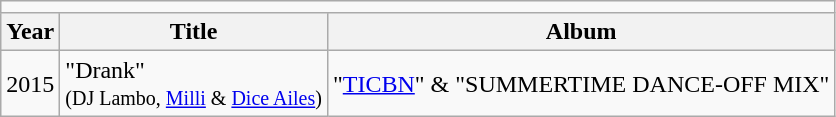<table class="wikitable sortable">
<tr>
<td colspan="3" style="font-size:110%"></td>
</tr>
<tr>
<th>Year</th>
<th>Title</th>
<th>Album</th>
</tr>
<tr>
<td>2015</td>
<td>"Drank"<br><small>(DJ Lambo, <a href='#'>Milli</a> & <a href='#'>Dice Ailes</a>)</small></td>
<td>"<a href='#'>TICBN</a>" & "SUMMERTIME DANCE-OFF MIX"</td>
</tr>
</table>
